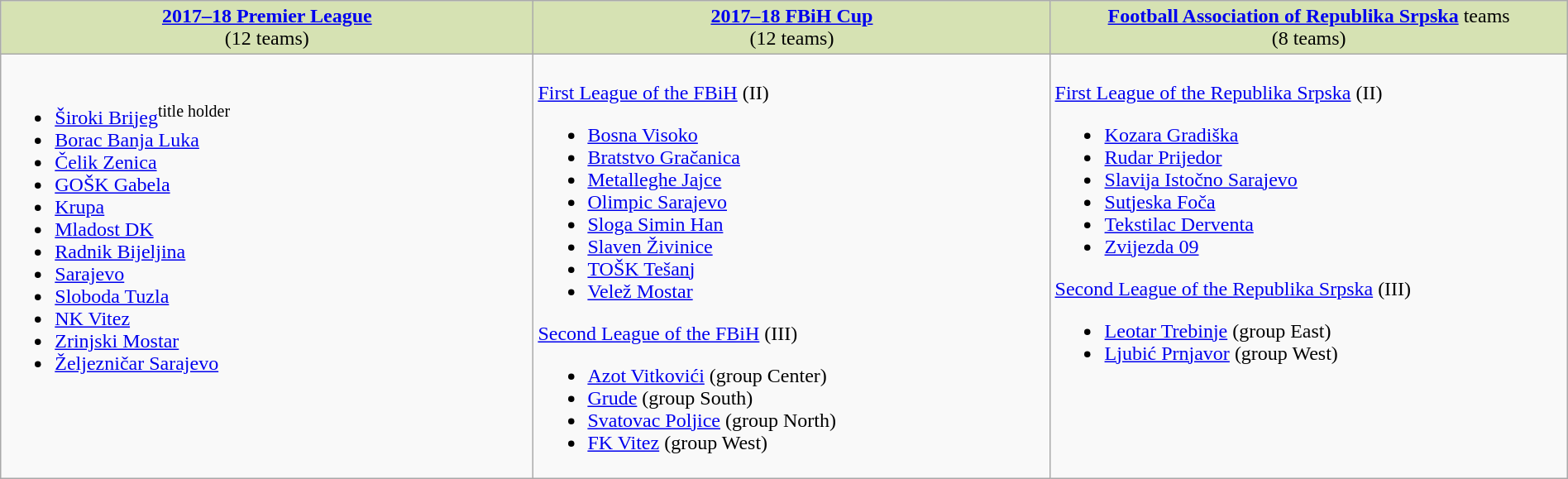<table class="wikitable" style="width:100%">
<tr style="vertical-align:top; background:#d6e2b3; text-align:center;">
<td style="width:34%;"><strong><a href='#'>2017–18 Premier League</a></strong><br>(12 teams)</td>
<td style="width:33%;"><strong><a href='#'> 2017–18 FBiH Cup</a></strong><br>(12 teams)</td>
<td style="width:33%;"><strong><a href='#'>Football Association of Republika Srpska</a></strong> teams<br>(8 teams)</td>
</tr>
<tr valign="top">
<td><br><ul><li><a href='#'>Široki Brijeg</a><sup>title holder</sup></li><li><a href='#'>Borac Banja Luka</a></li><li><a href='#'>Čelik Zenica</a></li><li><a href='#'>GOŠK Gabela</a></li><li><a href='#'>Krupa</a></li><li><a href='#'>Mladost DK</a></li><li><a href='#'>Radnik Bijeljina</a></li><li><a href='#'>Sarajevo</a></li><li><a href='#'>Sloboda Tuzla</a></li><li><a href='#'>NK Vitez</a></li><li><a href='#'>Zrinjski Mostar</a></li><li><a href='#'>Željezničar Sarajevo</a></li></ul></td>
<td><br><a href='#'>First League of the FBiH</a> (II)<ul><li><a href='#'>Bosna Visoko</a></li><li><a href='#'>Bratstvo Gračanica</a></li><li><a href='#'>Metalleghe Jajce</a></li><li><a href='#'>Olimpic Sarajevo</a></li><li><a href='#'>Sloga Simin Han</a></li><li><a href='#'>Slaven Živinice</a></li><li><a href='#'>TOŠK Tešanj</a></li><li><a href='#'>Velež Mostar</a></li></ul><a href='#'>Second League of the FBiH</a> (III)<ul><li><a href='#'>Azot Vitkovići</a> (group Center)</li><li><a href='#'>Grude</a> (group South)</li><li><a href='#'>Svatovac Poljice</a> (group North)</li><li><a href='#'>FK Vitez</a> (group West)</li></ul></td>
<td><br><a href='#'>First League of the Republika Srpska</a> (II)<ul><li><a href='#'>Kozara Gradiška</a></li><li><a href='#'>Rudar Prijedor</a></li><li><a href='#'>Slavija Istočno Sarajevo</a></li><li><a href='#'>Sutjeska Foča</a></li><li><a href='#'>Tekstilac Derventa</a></li><li><a href='#'>Zvijezda 09</a></li></ul><a href='#'>Second League of the Republika Srpska</a> (III)<ul><li><a href='#'>Leotar Trebinje</a> (group East)</li><li><a href='#'>Ljubić Prnjavor</a> (group West)</li></ul></td>
</tr>
</table>
